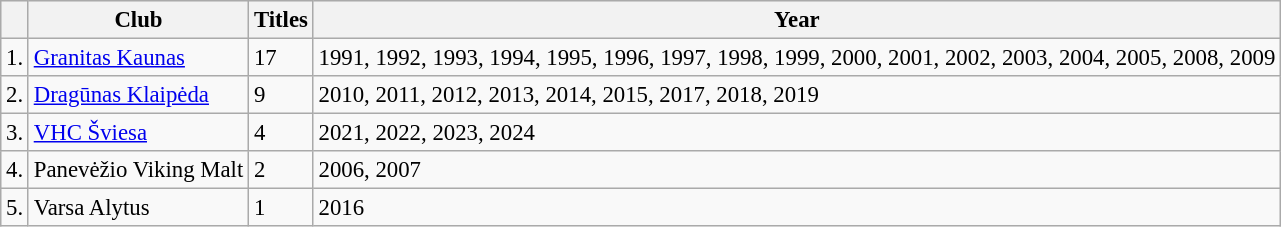<table class="wikitable sortable" style="font-size:95%;">
<tr style="background:#e9e9e9">
<th></th>
<th>Club</th>
<th>Titles</th>
<th>Year</th>
</tr>
<tr>
<td>1.</td>
<td><a href='#'>Granitas Kaunas</a></td>
<td>17</td>
<td>1991, 1992, 1993, 1994, 1995, 1996, 1997, 1998, 1999, 2000, 2001, 2002, 2003, 2004, 2005, 2008, 2009</td>
</tr>
<tr>
<td>2.</td>
<td><a href='#'>Dragūnas Klaipėda</a></td>
<td>9</td>
<td>2010, 2011, 2012, 2013, 2014, 2015, 2017, 2018, 2019</td>
</tr>
<tr>
<td>3.</td>
<td><a href='#'>VHC Šviesa</a></td>
<td>4</td>
<td>2021, 2022, 2023, 2024</td>
</tr>
<tr>
<td>4.</td>
<td>Panevėžio Viking Malt</td>
<td>2</td>
<td>2006, 2007</td>
</tr>
<tr>
<td>5.</td>
<td>Varsa Alytus</td>
<td>1</td>
<td>2016</td>
</tr>
</table>
